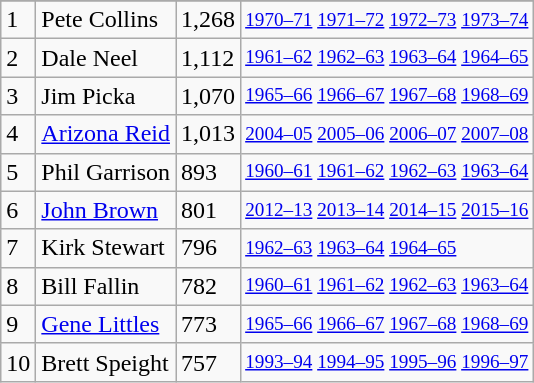<table class="wikitable">
<tr>
</tr>
<tr>
<td>1</td>
<td>Pete Collins</td>
<td>1,268</td>
<td style="font-size:80%;"><a href='#'>1970–71</a> <a href='#'>1971–72</a> <a href='#'>1972–73</a> <a href='#'>1973–74</a></td>
</tr>
<tr>
<td>2</td>
<td>Dale Neel</td>
<td>1,112</td>
<td style="font-size:80%;"><a href='#'>1961–62</a> <a href='#'>1962–63</a> <a href='#'>1963–64</a> <a href='#'>1964–65</a></td>
</tr>
<tr>
<td>3</td>
<td>Jim Picka</td>
<td>1,070</td>
<td style="font-size:80%;"><a href='#'>1965–66</a> <a href='#'>1966–67</a> <a href='#'>1967–68</a> <a href='#'>1968–69</a></td>
</tr>
<tr>
<td>4</td>
<td><a href='#'>Arizona Reid</a></td>
<td>1,013</td>
<td style="font-size:80%;"><a href='#'>2004–05</a> <a href='#'>2005–06</a> <a href='#'>2006–07</a> <a href='#'>2007–08</a></td>
</tr>
<tr>
<td>5</td>
<td>Phil Garrison</td>
<td>893</td>
<td style="font-size:80%;"><a href='#'>1960–61</a> <a href='#'>1961–62</a> <a href='#'>1962–63</a> <a href='#'>1963–64</a></td>
</tr>
<tr>
<td>6</td>
<td><a href='#'>John Brown</a></td>
<td>801</td>
<td style="font-size:80%;"><a href='#'>2012–13</a> <a href='#'>2013–14</a> <a href='#'>2014–15</a> <a href='#'>2015–16</a></td>
</tr>
<tr>
<td>7</td>
<td>Kirk Stewart</td>
<td>796</td>
<td style="font-size:80%;"><a href='#'>1962–63</a> <a href='#'>1963–64</a> <a href='#'>1964–65</a></td>
</tr>
<tr>
<td>8</td>
<td>Bill Fallin</td>
<td>782</td>
<td style="font-size:80%;"><a href='#'>1960–61</a> <a href='#'>1961–62</a> <a href='#'>1962–63</a> <a href='#'>1963–64</a></td>
</tr>
<tr>
<td>9</td>
<td><a href='#'>Gene Littles</a></td>
<td>773</td>
<td style="font-size:80%;"><a href='#'>1965–66</a> <a href='#'>1966–67</a> <a href='#'>1967–68</a> <a href='#'>1968–69</a></td>
</tr>
<tr>
<td>10</td>
<td>Brett Speight</td>
<td>757</td>
<td style="font-size:80%;"><a href='#'>1993–94</a> <a href='#'>1994–95</a> <a href='#'>1995–96</a> <a href='#'>1996–97</a></td>
</tr>
</table>
